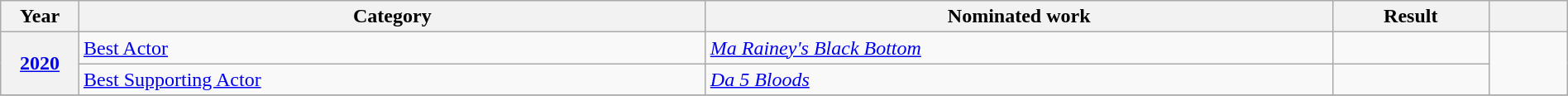<table class="wikitable plainrowheaders" style="width:100%;">
<tr>
<th scope="col" style="width:5%;">Year</th>
<th scope="col" style="width:40%;">Category</th>
<th scope="col" style="width:40%;">Nominated work</th>
<th scope="col" style="width:10%;">Result</th>
<th scope="col" style="width:5%;"></th>
</tr>
<tr>
<th scope="row" style="text-align:center;" rowspan="2"><a href='#'>2020</a></th>
<td><a href='#'>Best Actor</a></td>
<td><em><a href='#'>Ma Rainey's Black Bottom</a></em></td>
<td></td>
<td rowspan="2" style="text-align:center;"></td>
</tr>
<tr>
<td><a href='#'>Best Supporting Actor</a></td>
<td><em><a href='#'>Da 5 Bloods</a></em></td>
<td></td>
</tr>
<tr>
</tr>
</table>
